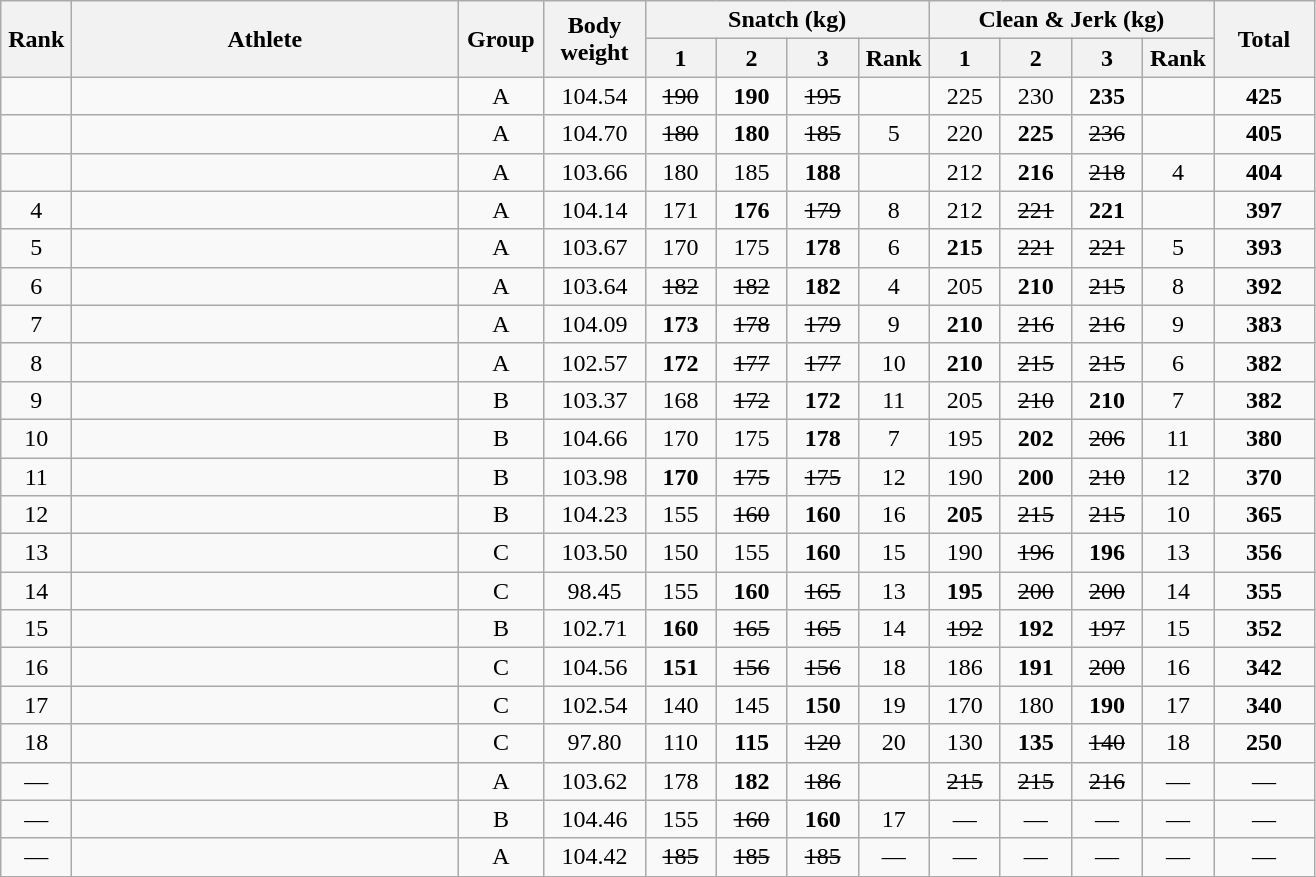<table class = "wikitable" style="text-align:center;">
<tr>
<th rowspan=2 width=40>Rank</th>
<th rowspan=2 width=250>Athlete</th>
<th rowspan=2 width=50>Group</th>
<th rowspan=2 width=60>Body weight</th>
<th colspan=4>Snatch (kg)</th>
<th colspan=4>Clean & Jerk (kg)</th>
<th rowspan=2 width=60>Total</th>
</tr>
<tr>
<th width=40>1</th>
<th width=40>2</th>
<th width=40>3</th>
<th width=40>Rank</th>
<th width=40>1</th>
<th width=40>2</th>
<th width=40>3</th>
<th width=40>Rank</th>
</tr>
<tr>
<td></td>
<td align=left></td>
<td>A</td>
<td>104.54</td>
<td><s>190</s></td>
<td><strong>190</strong></td>
<td><s>195</s></td>
<td></td>
<td>225</td>
<td>230</td>
<td><strong>235</strong></td>
<td></td>
<td><strong>425</strong></td>
</tr>
<tr>
<td></td>
<td align=left></td>
<td>A</td>
<td>104.70</td>
<td><s>180</s></td>
<td><strong>180</strong></td>
<td><s>185</s></td>
<td>5</td>
<td>220</td>
<td><strong>225</strong></td>
<td><s>236</s></td>
<td></td>
<td><strong>405</strong></td>
</tr>
<tr>
<td></td>
<td align=left></td>
<td>A</td>
<td>103.66</td>
<td>180</td>
<td>185</td>
<td><strong>188</strong></td>
<td></td>
<td>212</td>
<td><strong>216</strong></td>
<td><s>218</s></td>
<td>4</td>
<td><strong>404</strong></td>
</tr>
<tr>
<td>4</td>
<td align=left></td>
<td>A</td>
<td>104.14</td>
<td>171</td>
<td><strong>176</strong></td>
<td><s>179</s></td>
<td>8</td>
<td>212</td>
<td><s>221</s></td>
<td><strong>221</strong></td>
<td></td>
<td><strong>397</strong></td>
</tr>
<tr>
<td>5</td>
<td align=left></td>
<td>A</td>
<td>103.67</td>
<td>170</td>
<td>175</td>
<td><strong>178</strong></td>
<td>6</td>
<td><strong>215</strong></td>
<td><s>221</s></td>
<td><s>221</s></td>
<td>5</td>
<td><strong>393</strong></td>
</tr>
<tr>
<td>6</td>
<td align=left></td>
<td>A</td>
<td>103.64</td>
<td><s>182</s></td>
<td><s>182</s></td>
<td><strong>182</strong></td>
<td>4</td>
<td>205</td>
<td><strong>210</strong></td>
<td><s>215</s></td>
<td>8</td>
<td><strong>392</strong></td>
</tr>
<tr>
<td>7</td>
<td align=left></td>
<td>A</td>
<td>104.09</td>
<td><strong>173</strong></td>
<td><s>178</s></td>
<td><s>179</s></td>
<td>9</td>
<td><strong>210</strong></td>
<td><s>216</s></td>
<td><s>216</s></td>
<td>9</td>
<td><strong>383</strong></td>
</tr>
<tr>
<td>8</td>
<td align=left></td>
<td>A</td>
<td>102.57</td>
<td><strong>172</strong></td>
<td><s>177</s></td>
<td><s>177</s></td>
<td>10</td>
<td><strong>210</strong></td>
<td><s>215</s></td>
<td><s>215</s></td>
<td>6</td>
<td><strong>382</strong></td>
</tr>
<tr>
<td>9</td>
<td align=left></td>
<td>B</td>
<td>103.37</td>
<td>168</td>
<td><s>172</s></td>
<td><strong>172</strong></td>
<td>11</td>
<td>205</td>
<td><s>210</s></td>
<td><strong>210</strong></td>
<td>7</td>
<td><strong>382</strong></td>
</tr>
<tr>
<td>10</td>
<td align=left></td>
<td>B</td>
<td>104.66</td>
<td>170</td>
<td>175</td>
<td><strong>178</strong></td>
<td>7</td>
<td>195</td>
<td><strong>202</strong></td>
<td><s>206</s></td>
<td>11</td>
<td><strong>380</strong></td>
</tr>
<tr>
<td>11</td>
<td align=left></td>
<td>B</td>
<td>103.98</td>
<td><strong>170</strong></td>
<td><s>175</s></td>
<td><s>175</s></td>
<td>12</td>
<td>190</td>
<td><strong>200</strong></td>
<td><s>210</s></td>
<td>12</td>
<td><strong>370</strong></td>
</tr>
<tr>
<td>12</td>
<td align=left></td>
<td>B</td>
<td>104.23</td>
<td>155</td>
<td><s>160</s></td>
<td><strong>160</strong></td>
<td>16</td>
<td><strong>205</strong></td>
<td><s>215</s></td>
<td><s>215</s></td>
<td>10</td>
<td><strong>365</strong></td>
</tr>
<tr>
<td>13</td>
<td align=left></td>
<td>C</td>
<td>103.50</td>
<td>150</td>
<td>155</td>
<td><strong>160</strong></td>
<td>15</td>
<td>190</td>
<td><s>196</s></td>
<td><strong>196</strong></td>
<td>13</td>
<td><strong>356</strong></td>
</tr>
<tr>
<td>14</td>
<td align=left></td>
<td>C</td>
<td>98.45</td>
<td>155</td>
<td><strong>160</strong></td>
<td><s>165</s></td>
<td>13</td>
<td><strong>195</strong></td>
<td><s>200</s></td>
<td><s>200</s></td>
<td>14</td>
<td><strong>355</strong></td>
</tr>
<tr>
<td>15</td>
<td align=left></td>
<td>B</td>
<td>102.71</td>
<td><strong>160</strong></td>
<td><s>165</s></td>
<td><s>165</s></td>
<td>14</td>
<td><s>192</s></td>
<td><strong>192</strong></td>
<td><s>197</s></td>
<td>15</td>
<td><strong>352</strong></td>
</tr>
<tr>
<td>16</td>
<td align=left></td>
<td>C</td>
<td>104.56</td>
<td><strong>151</strong></td>
<td><s>156</s></td>
<td><s>156</s></td>
<td>18</td>
<td>186</td>
<td><strong>191</strong></td>
<td><s>200</s></td>
<td>16</td>
<td><strong>342</strong></td>
</tr>
<tr>
<td>17</td>
<td align=left></td>
<td>C</td>
<td>102.54</td>
<td>140</td>
<td>145</td>
<td><strong>150</strong></td>
<td>19</td>
<td>170</td>
<td>180</td>
<td><strong>190</strong></td>
<td>17</td>
<td><strong>340</strong></td>
</tr>
<tr>
<td>18</td>
<td align=left></td>
<td>C</td>
<td>97.80</td>
<td>110</td>
<td><strong>115</strong></td>
<td><s>120</s></td>
<td>20</td>
<td>130</td>
<td><strong>135</strong></td>
<td><s>140</s></td>
<td>18</td>
<td><strong>250</strong></td>
</tr>
<tr>
<td>—</td>
<td align=left></td>
<td>A</td>
<td>103.62</td>
<td>178</td>
<td><strong>182</strong></td>
<td><s>186</s></td>
<td></td>
<td><s>215</s></td>
<td><s>215</s></td>
<td><s>216</s></td>
<td>—</td>
<td>—</td>
</tr>
<tr>
<td>—</td>
<td align=left></td>
<td>B</td>
<td>104.46</td>
<td>155</td>
<td><s>160</s></td>
<td><strong>160</strong></td>
<td>17</td>
<td>—</td>
<td>—</td>
<td>—</td>
<td>—</td>
<td>—</td>
</tr>
<tr>
<td>—</td>
<td align=left></td>
<td>A</td>
<td>104.42</td>
<td><s>185</s></td>
<td><s>185</s></td>
<td><s>185</s></td>
<td>—</td>
<td>—</td>
<td>—</td>
<td>—</td>
<td>—</td>
<td>—</td>
</tr>
</table>
